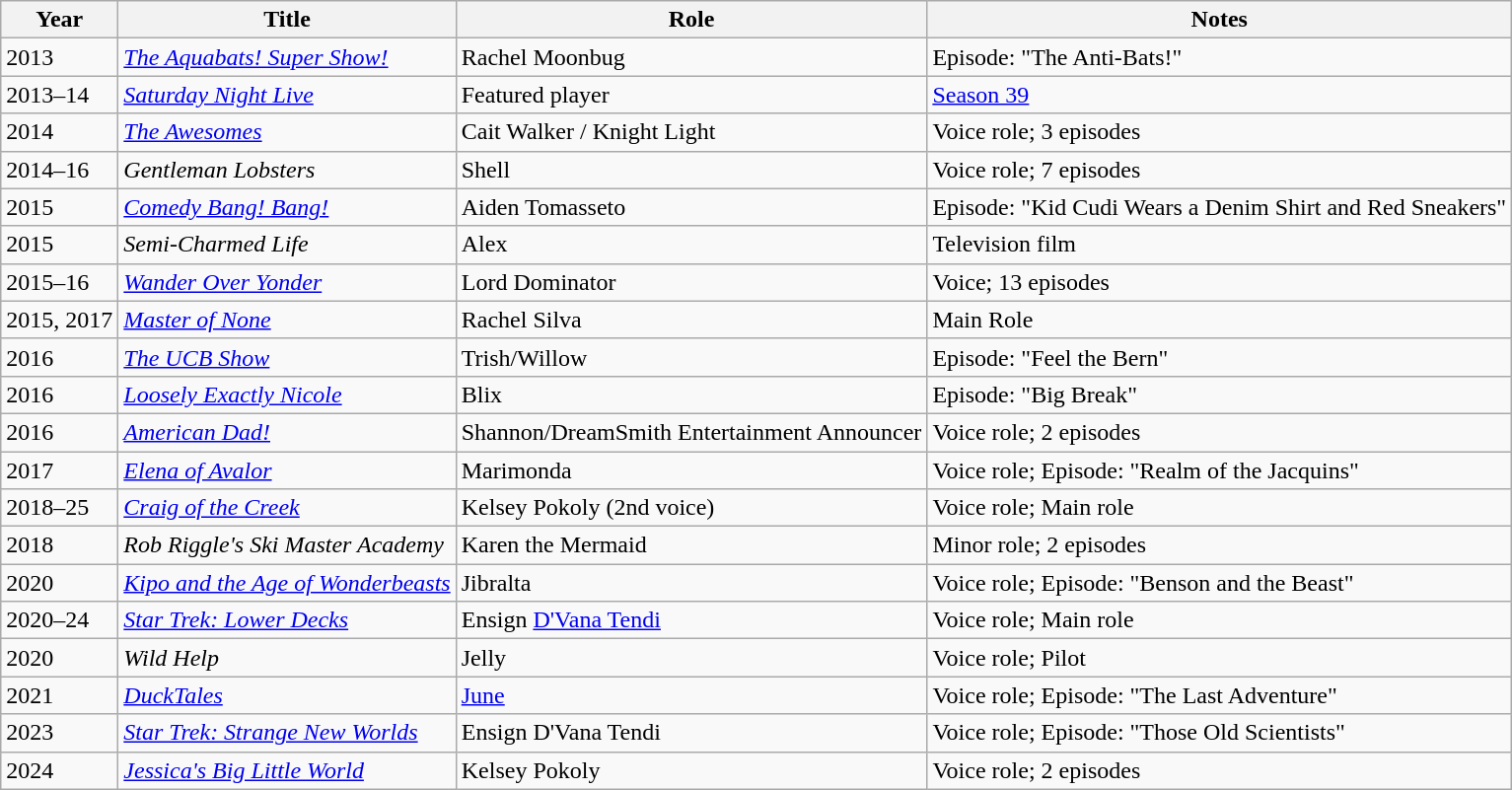<table class="wikitable sortable">
<tr>
<th scope="col">Year</th>
<th scope="col">Title</th>
<th scope="col">Role</th>
<th scope="col" class="unsortable">Notes</th>
</tr>
<tr>
<td>2013</td>
<td><em><a href='#'>The Aquabats! Super Show!</a></em></td>
<td>Rachel Moonbug</td>
<td>Episode: "The Anti-Bats!"</td>
</tr>
<tr>
<td>2013–14</td>
<td><em><a href='#'>Saturday Night Live</a></em></td>
<td>Featured player</td>
<td><a href='#'>Season 39</a></td>
</tr>
<tr>
<td>2014</td>
<td><em><a href='#'>The Awesomes</a></em></td>
<td>Cait Walker / Knight Light</td>
<td>Voice role; 3 episodes</td>
</tr>
<tr>
<td>2014–16</td>
<td><em>Gentleman Lobsters</em></td>
<td>Shell</td>
<td>Voice role; 7 episodes</td>
</tr>
<tr>
<td>2015</td>
<td><em><a href='#'>Comedy Bang! Bang!</a></em></td>
<td>Aiden Tomasseto</td>
<td>Episode: "Kid Cudi Wears a Denim Shirt and Red Sneakers"</td>
</tr>
<tr>
<td>2015</td>
<td><em>Semi-Charmed Life</em></td>
<td>Alex</td>
<td>Television film</td>
</tr>
<tr>
<td>2015–16</td>
<td><em><a href='#'>Wander Over Yonder</a></em></td>
<td>Lord Dominator</td>
<td>Voice; 13 episodes</td>
</tr>
<tr>
<td>2015, 2017</td>
<td><em><a href='#'>Master of None</a></em></td>
<td>Rachel Silva</td>
<td>Main Role</td>
</tr>
<tr>
<td>2016</td>
<td><em><a href='#'>The UCB Show</a></em></td>
<td>Trish/Willow</td>
<td>Episode: "Feel the Bern"</td>
</tr>
<tr>
<td>2016</td>
<td><em><a href='#'>Loosely Exactly Nicole</a></em></td>
<td>Blix</td>
<td>Episode: "Big Break"</td>
</tr>
<tr>
<td>2016</td>
<td><em><a href='#'>American Dad!</a></em></td>
<td>Shannon/DreamSmith Entertainment Announcer</td>
<td>Voice role; 2 episodes</td>
</tr>
<tr>
<td>2017</td>
<td><em><a href='#'>Elena of Avalor</a></em></td>
<td>Marimonda</td>
<td>Voice role; Episode: "Realm of the Jacquins"</td>
</tr>
<tr>
<td>2018–25</td>
<td><em><a href='#'>Craig of the Creek</a></em></td>
<td>Kelsey Pokoly (2nd voice)</td>
<td>Voice role; Main role</td>
</tr>
<tr>
<td>2018</td>
<td><em>Rob Riggle's Ski Master Academy</em></td>
<td>Karen the Mermaid</td>
<td>Minor role; 2 episodes</td>
</tr>
<tr>
<td>2020</td>
<td><em><a href='#'>Kipo and the Age of Wonderbeasts</a></em></td>
<td>Jibralta</td>
<td>Voice role; Episode: "Benson and the Beast"</td>
</tr>
<tr>
<td>2020–24</td>
<td><em><a href='#'>Star Trek: Lower Decks</a></em></td>
<td>Ensign <a href='#'>D'Vana Tendi</a></td>
<td>Voice role; Main role</td>
</tr>
<tr>
<td>2020</td>
<td><em>Wild Help</em></td>
<td>Jelly</td>
<td>Voice role; Pilot</td>
</tr>
<tr>
<td>2021</td>
<td><em><a href='#'>DuckTales</a></em></td>
<td><a href='#'>June</a></td>
<td>Voice role; Episode: "The Last Adventure"</td>
</tr>
<tr>
<td>2023</td>
<td><em><a href='#'>Star Trek: Strange New Worlds</a></em></td>
<td>Ensign D'Vana Tendi</td>
<td>Voice role; Episode: "Those Old Scientists"</td>
</tr>
<tr>
<td>2024</td>
<td><em><a href='#'>Jessica's Big Little World</a></em></td>
<td>Kelsey Pokoly</td>
<td>Voice role; 2 episodes</td>
</tr>
</table>
